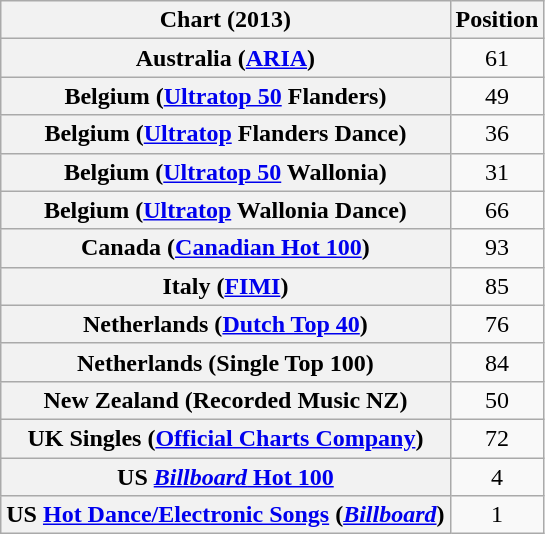<table class="wikitable plainrowheaders sortable" style="text-align:center;">
<tr>
<th>Chart (2013)</th>
<th>Position</th>
</tr>
<tr>
<th scope="row">Australia (<a href='#'>ARIA</a>)</th>
<td>61</td>
</tr>
<tr>
<th scope="row">Belgium (<a href='#'>Ultratop 50</a> Flanders)</th>
<td>49</td>
</tr>
<tr>
<th scope="row">Belgium (<a href='#'>Ultratop</a> Flanders Dance)</th>
<td>36</td>
</tr>
<tr>
<th scope="row">Belgium (<a href='#'>Ultratop 50</a> Wallonia)</th>
<td>31</td>
</tr>
<tr>
<th scope="row">Belgium (<a href='#'>Ultratop</a> Wallonia Dance)</th>
<td>66</td>
</tr>
<tr>
<th scope="row">Canada (<a href='#'>Canadian Hot 100</a>)</th>
<td>93</td>
</tr>
<tr>
<th scope="row">Italy (<a href='#'>FIMI</a>)</th>
<td>85</td>
</tr>
<tr>
<th scope="row">Netherlands (<a href='#'>Dutch Top 40</a>)</th>
<td>76</td>
</tr>
<tr>
<th scope="row">Netherlands (Single Top 100)</th>
<td>84</td>
</tr>
<tr>
<th scope="row">New Zealand (Recorded Music NZ)</th>
<td>50</td>
</tr>
<tr>
<th scope="row">UK Singles (<a href='#'>Official Charts Company</a>)</th>
<td>72</td>
</tr>
<tr>
<th scope="row">US <a href='#'><em>Billboard</em> Hot 100</a></th>
<td>4</td>
</tr>
<tr>
<th scope="row">US <a href='#'>Hot Dance/Electronic Songs</a> (<em><a href='#'>Billboard</a></em>)</th>
<td>1</td>
</tr>
</table>
